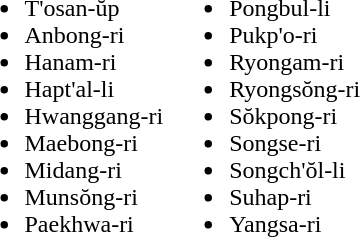<table>
<tr>
<td valign="top"><br><ul><li>T'osan-ŭp</li><li>Anbong-ri</li><li>Hanam-ri</li><li>Hapt'al-li</li><li>Hwanggang-ri</li><li>Maebong-ri</li><li>Midang-ri</li><li>Munsŏng-ri</li><li>Paekhwa-ri</li></ul></td>
<td valign="top"><br><ul><li>Pongbul-li</li><li>Pukp'o-ri</li><li>Ryongam-ri</li><li>Ryongsŏng-ri</li><li>Sŏkpong-ri</li><li>Songse-ri</li><li>Songch'ŏl-li</li><li>Suhap-ri</li><li>Yangsa-ri</li></ul></td>
</tr>
</table>
